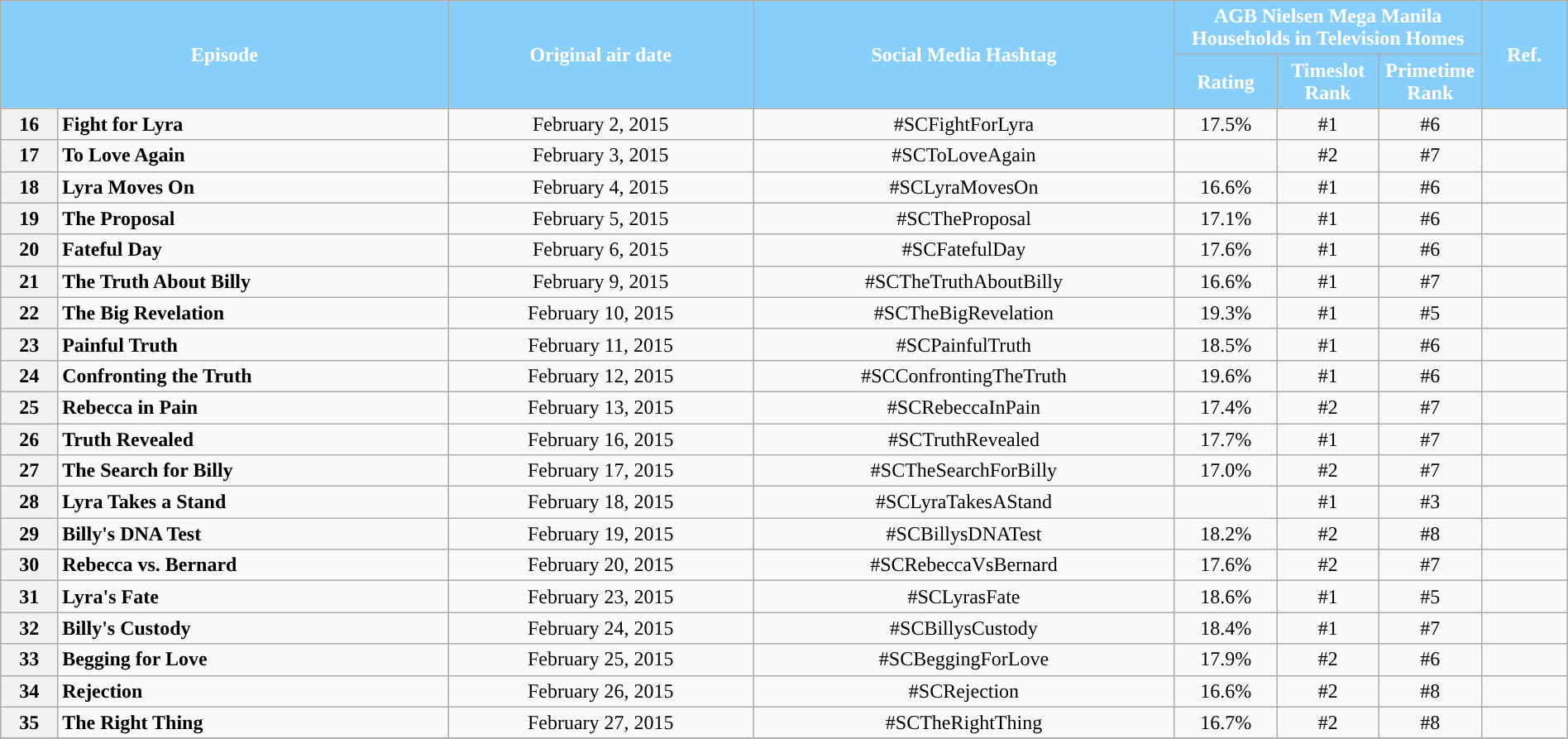<table class="wikitable" style="text-align:center; font-size:100%; line-height:18px;"  width="100%">
<tr>
<th colspan="2" rowspan="2" style="background-color:#87CEFA; color:#ffffff;">Episode</th>
<th style="background:#87CEFA; color:white" rowspan="2">Original air date</th>
<th style="background:#87CEFA; color:white" rowspan="2">Social Media Hashtag</th>
<th style="background-color:#87CEFA; color:#ffffff;" colspan="3">AGB Nielsen Mega Manila Households in Television Homes</th>
<th rowspan="2" style="background:#87CEFA; color:white">Ref.</th>
</tr>
<tr style="text-align: center style=">
<th style="background-color:#87CEFA; width:75px; color:#ffffff;">Rating</th>
<th style="background-color:#87CEFA; width:75px; color:#ffffff;">Timeslot Rank</th>
<th style="background-color:#87CEFA; width:75px; color:#ffffff;">Primetime Rank</th>
</tr>
<tr>
<th>16</th>
<td style="text-align: left;"><strong>Fight for Lyra</strong></td>
<td>February 2, 2015</td>
<td>#SCFightForLyra</td>
<td>17.5%</td>
<td>#1</td>
<td>#6</td>
<td></td>
</tr>
<tr>
<th>17</th>
<td style="text-align: left;"><strong>To Love Again</strong></td>
<td>February 3, 2015</td>
<td>#SCToLoveAgain</td>
<td></td>
<td>#2</td>
<td>#7</td>
<td></td>
</tr>
<tr>
<th>18</th>
<td style="text-align: left;"><strong>Lyra Moves On</strong></td>
<td>February 4, 2015</td>
<td>#SCLyraMovesOn</td>
<td>16.6%</td>
<td>#1</td>
<td>#6</td>
<td></td>
</tr>
<tr>
<th>19</th>
<td style="text-align: left;"><strong>The Proposal</strong></td>
<td>February 5, 2015</td>
<td>#SCTheProposal</td>
<td>17.1%</td>
<td>#1</td>
<td>#6</td>
<td></td>
</tr>
<tr>
<th>20</th>
<td style="text-align: left;"><strong>Fateful Day</strong></td>
<td>February 6, 2015</td>
<td>#SCFatefulDay</td>
<td>17.6%</td>
<td>#1</td>
<td>#6</td>
<td></td>
</tr>
<tr>
<th>21</th>
<td style="text-align: left;"><strong>The Truth About Billy</strong></td>
<td>February 9, 2015</td>
<td>#SCTheTruthAboutBilly</td>
<td>16.6%</td>
<td>#1</td>
<td>#7</td>
<td></td>
</tr>
<tr>
<th>22</th>
<td style="text-align: left;"><strong>The Big Revelation</strong></td>
<td>February 10, 2015</td>
<td>#SCTheBigRevelation</td>
<td>19.3%</td>
<td>#1</td>
<td>#5</td>
<td></td>
</tr>
<tr>
<th>23</th>
<td style="text-align: left;"><strong>Painful Truth</strong></td>
<td>February 11, 2015</td>
<td>#SCPainfulTruth</td>
<td>18.5%</td>
<td>#1</td>
<td>#6</td>
<td></td>
</tr>
<tr>
<th>24</th>
<td style="text-align: left;"><strong>Confronting the Truth</strong></td>
<td>February 12, 2015</td>
<td>#SCConfrontingTheTruth</td>
<td>19.6%</td>
<td>#1</td>
<td>#6</td>
<td></td>
</tr>
<tr>
<th>25</th>
<td style="text-align: left;"><strong>Rebecca in Pain</strong></td>
<td>February 13, 2015</td>
<td>#SCRebeccaInPain</td>
<td>17.4%</td>
<td>#2</td>
<td>#7</td>
<td></td>
</tr>
<tr>
<th>26</th>
<td style="text-align: left;"><strong>Truth Revealed</strong></td>
<td>February 16, 2015</td>
<td>#SCTruthRevealed</td>
<td>17.7%</td>
<td>#1</td>
<td>#7</td>
<td></td>
</tr>
<tr>
<th>27</th>
<td style="text-align: left;"><strong>The Search for Billy</strong></td>
<td>February 17, 2015</td>
<td>#SCTheSearchForBilly</td>
<td>17.0%</td>
<td>#2</td>
<td>#7</td>
<td></td>
</tr>
<tr>
<th>28</th>
<td style="text-align: left;"><strong>Lyra Takes a Stand</strong></td>
<td>February 18, 2015</td>
<td>#SCLyraTakesAStand</td>
<td></td>
<td>#1</td>
<td>#3</td>
<td></td>
</tr>
<tr>
<th>29</th>
<td style="text-align: left;"><strong>Billy's DNA Test</strong></td>
<td>February 19, 2015</td>
<td>#SCBillysDNATest</td>
<td>18.2%</td>
<td>#2</td>
<td>#8</td>
<td></td>
</tr>
<tr>
<th>30</th>
<td style="text-align: left;"><strong>Rebecca vs. Bernard</strong></td>
<td>February 20, 2015</td>
<td>#SCRebeccaVsBernard</td>
<td>17.6%</td>
<td>#2</td>
<td>#7</td>
<td></td>
</tr>
<tr>
<th>31</th>
<td style="text-align: left;"><strong>Lyra's Fate</strong></td>
<td>February 23, 2015</td>
<td>#SCLyrasFate</td>
<td>18.6%</td>
<td>#1</td>
<td>#5</td>
<td></td>
</tr>
<tr>
<th>32</th>
<td style="text-align: left;"><strong>Billy's Custody</strong></td>
<td>February 24, 2015</td>
<td>#SCBillysCustody</td>
<td>18.4%</td>
<td>#1</td>
<td>#7</td>
<td></td>
</tr>
<tr>
<th>33</th>
<td style="text-align: left;"><strong>Begging for Love</strong></td>
<td>February 25, 2015</td>
<td>#SCBeggingForLove</td>
<td>17.9%</td>
<td>#2</td>
<td>#6</td>
<td></td>
</tr>
<tr>
<th>34</th>
<td style="text-align: left;"><strong>Rejection</strong></td>
<td>February 26, 2015</td>
<td>#SCRejection</td>
<td>16.6%</td>
<td>#2</td>
<td>#8</td>
<td></td>
</tr>
<tr>
<th>35</th>
<td style="text-align: left;"><strong>The Right Thing</strong></td>
<td>February 27, 2015</td>
<td>#SCTheRightThing</td>
<td>16.7%</td>
<td>#2</td>
<td>#8</td>
<td></td>
</tr>
<tr>
</tr>
</table>
